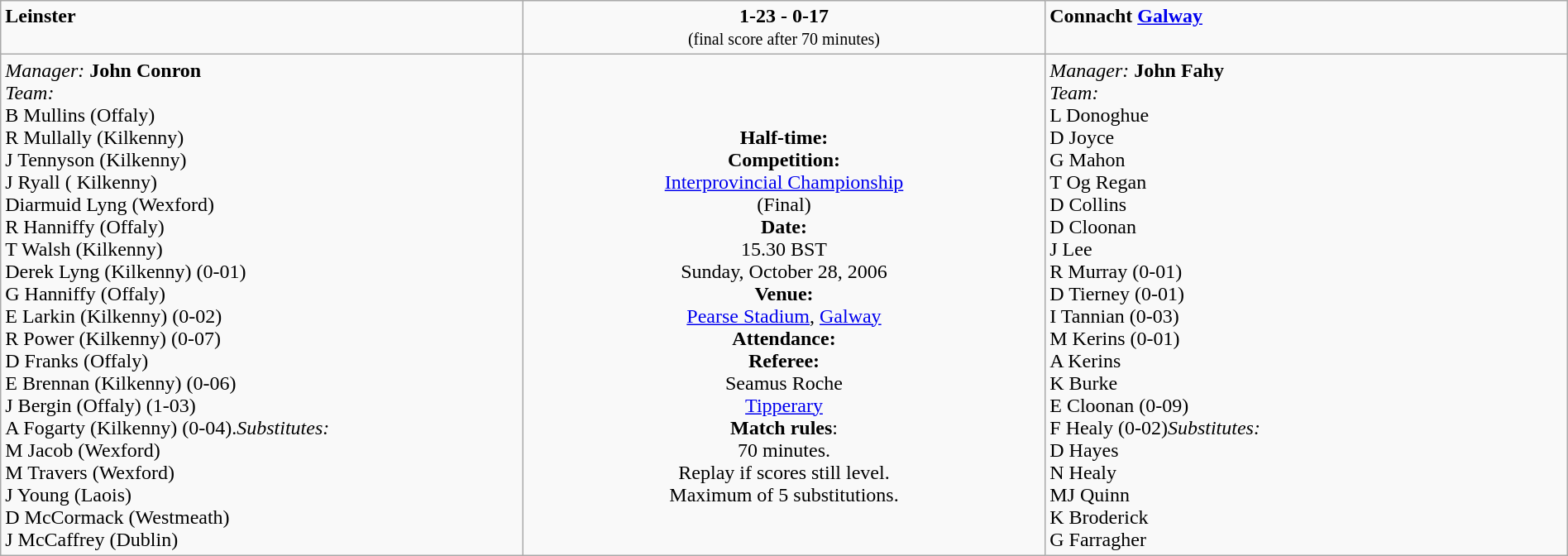<table border=0 class="wikitable" width=100%>
<tr>
<td width=33% valign=top><span><strong>Leinster</strong></span><br><small></small></td>
<td width=33% valign=top align=center><span><strong>1-23 - 0-17</strong></span><br><small>(final score after 70 minutes)</small></td>
<td width=33% valign=top><span><strong>Connacht <a href='#'>Galway</a></strong></span><br><small></small></td>
</tr>
<tr>
<td valign=top><em>Manager:</em> <strong>John Conron</strong><br><em>Team:</em>
<br>B Mullins (Offaly)
<br>R Mullally (Kilkenny)
<br>J Tennyson (Kilkenny)
<br>J Ryall ( Kilkenny)
<br>Diarmuid Lyng (Wexford)
<br>R Hanniffy (Offaly)
<br>T Walsh (Kilkenny)
<br>Derek Lyng (Kilkenny) (0-01)
<br>G Hanniffy (Offaly)
<br>E Larkin (Kilkenny) (0-02)
<br>R Power (Kilkenny) (0-07)
<br>D Franks (Offaly)
<br>E Brennan (Kilkenny) (0-06)
<br>J Bergin (Offaly) (1-03)
<br>A Fogarty (Kilkenny) (0-04).<em>Substitutes:</em>
<br>M Jacob (Wexford)
<br>M Travers (Wexford)
<br>J Young (Laois)
<br>D McCormack (Westmeath)
<br>J McCaffrey (Dublin)</td>
<td valign=middle align=center><br><strong>Half-time:</strong><br><strong>Competition:</strong><br><a href='#'>Interprovincial Championship</a><br>(Final)<br><strong>Date:</strong><br>15.30 BST<br>Sunday, October 28, 2006<br><strong>Venue:</strong><br><a href='#'>Pearse Stadium</a>, <a href='#'>Galway</a><br><strong>Attendance:</strong><br><strong>Referee:</strong><br>Seamus Roche<br><a href='#'>Tipperary</a><br><strong>Match rules</strong>:<br>70 minutes.<br>Replay if scores still level.<br>Maximum of 5 substitutions.
</td>
<td valign=top><em>Manager:</em> <strong>John Fahy</strong><br><em>Team:</em>
<br>L Donoghue
<br>D Joyce
<br>G Mahon
<br>T Og Regan
<br>D Collins
<br>D Cloonan
<br>J Lee
<br>R Murray (0-01)
<br>D Tierney (0-01)
<br>I Tannian (0-03)
<br>M Kerins (0-01)
<br>A Kerins
<br>K Burke
<br>E Cloonan (0-09)
<br>F Healy (0-02)<em>Substitutes:</em>
<br>D Hayes
<br>N Healy
<br>MJ Quinn
<br>K Broderick
<br>G Farragher</td>
</tr>
</table>
